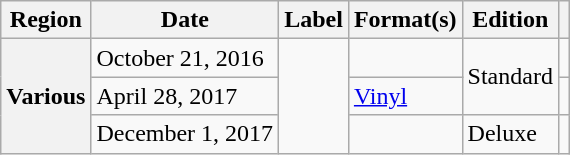<table class="wikitable plainrowheaders">
<tr>
<th scope="col">Region</th>
<th scope="col">Date</th>
<th scope="col">Label</th>
<th scope="col">Format(s)</th>
<th scope="col">Edition</th>
<th scope="col"></th>
</tr>
<tr>
<th scope="row" rowspan="3">Various</th>
<td>October 21, 2016</td>
<td rowspan="3"></td>
<td></td>
<td rowspan="2">Standard</td>
<td></td>
</tr>
<tr>
<td>April 28, 2017</td>
<td><a href='#'>Vinyl</a></td>
<td></td>
</tr>
<tr>
<td>December 1, 2017</td>
<td></td>
<td>Deluxe</td>
<td></td>
</tr>
</table>
